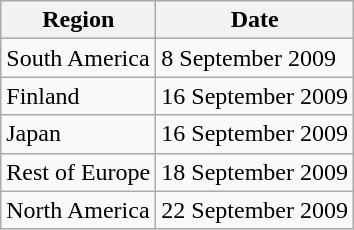<table class="wikitable">
<tr>
<th>Region</th>
<th>Date</th>
</tr>
<tr>
<td>South America</td>
<td>8 September 2009</td>
</tr>
<tr>
<td>Finland</td>
<td>16 September 2009</td>
</tr>
<tr>
<td>Japan</td>
<td>16 September 2009</td>
</tr>
<tr>
<td>Rest of Europe</td>
<td>18 September 2009</td>
</tr>
<tr>
<td>North America</td>
<td>22 September 2009</td>
</tr>
</table>
